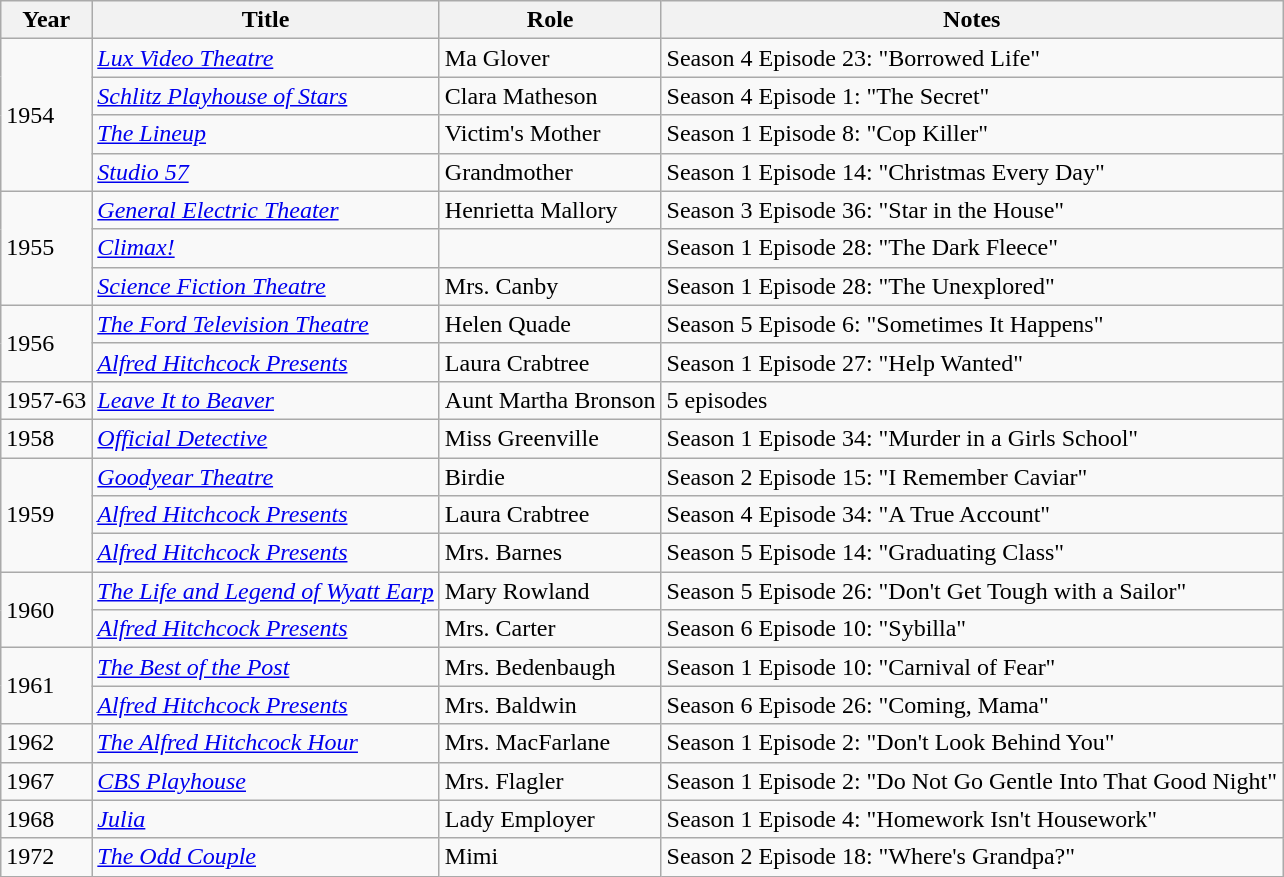<table class="wikitable">
<tr>
<th>Year</th>
<th>Title</th>
<th>Role</th>
<th>Notes</th>
</tr>
<tr>
<td rowspan=4>1954</td>
<td><em><a href='#'>Lux Video Theatre</a></em></td>
<td>Ma Glover</td>
<td>Season 4 Episode 23: "Borrowed Life"</td>
</tr>
<tr>
<td><em><a href='#'>Schlitz Playhouse of Stars</a></em></td>
<td>Clara Matheson</td>
<td>Season 4 Episode 1: "The Secret"</td>
</tr>
<tr>
<td><em><a href='#'>The Lineup</a></em></td>
<td>Victim's Mother</td>
<td>Season 1 Episode 8: "Cop Killer"</td>
</tr>
<tr>
<td><em><a href='#'>Studio 57</a></em></td>
<td>Grandmother</td>
<td>Season 1 Episode 14: "Christmas Every Day"</td>
</tr>
<tr>
<td rowspan=3>1955</td>
<td><em><a href='#'>General Electric Theater</a></em></td>
<td>Henrietta Mallory</td>
<td>Season 3 Episode 36: "Star in the House"</td>
</tr>
<tr>
<td><em><a href='#'>Climax!</a></em></td>
<td></td>
<td>Season 1 Episode 28: "The Dark Fleece"</td>
</tr>
<tr>
<td><em><a href='#'>Science Fiction Theatre </a></em></td>
<td>Mrs. Canby</td>
<td>Season 1 Episode 28: "The Unexplored"</td>
</tr>
<tr>
<td rowspan=2>1956</td>
<td><em><a href='#'>The Ford Television Theatre</a></em></td>
<td>Helen Quade</td>
<td>Season 5 Episode 6: "Sometimes It Happens"</td>
</tr>
<tr>
<td><em><a href='#'>Alfred Hitchcock Presents</a></em></td>
<td>Laura Crabtree</td>
<td>Season 1 Episode 27: "Help Wanted"</td>
</tr>
<tr>
<td>1957-63</td>
<td><em><a href='#'>Leave It to Beaver</a></em></td>
<td>Aunt Martha Bronson</td>
<td>5 episodes</td>
</tr>
<tr>
<td>1958</td>
<td><em><a href='#'>Official Detective</a></em></td>
<td>Miss Greenville</td>
<td>Season 1 Episode 34: "Murder in a Girls School"</td>
</tr>
<tr>
<td rowspan=3>1959</td>
<td><em><a href='#'>Goodyear Theatre</a></em></td>
<td>Birdie</td>
<td>Season 2 Episode 15: "I Remember Caviar"</td>
</tr>
<tr>
<td><em><a href='#'>Alfred Hitchcock Presents</a></em></td>
<td>Laura Crabtree</td>
<td>Season 4 Episode 34: "A True Account"</td>
</tr>
<tr>
<td><em><a href='#'>Alfred Hitchcock Presents</a></em></td>
<td>Mrs. Barnes</td>
<td>Season 5 Episode 14: "Graduating Class"</td>
</tr>
<tr>
<td rowspan=2>1960</td>
<td><em><a href='#'>The Life and Legend of Wyatt Earp</a></em></td>
<td>Mary Rowland</td>
<td>Season 5 Episode 26: "Don't Get Tough with a Sailor"</td>
</tr>
<tr>
<td><em><a href='#'>Alfred Hitchcock Presents</a></em></td>
<td>Mrs. Carter</td>
<td>Season 6 Episode 10: "Sybilla"</td>
</tr>
<tr>
<td rowspan=2>1961</td>
<td><em><a href='#'>The Best of the Post</a></em></td>
<td>Mrs. Bedenbaugh</td>
<td>Season 1 Episode 10: "Carnival of Fear"</td>
</tr>
<tr>
<td><em><a href='#'>Alfred Hitchcock Presents</a></em></td>
<td>Mrs. Baldwin</td>
<td>Season 6 Episode 26: "Coming, Mama"</td>
</tr>
<tr>
<td>1962</td>
<td><em><a href='#'>The Alfred Hitchcock Hour</a></em></td>
<td>Mrs. MacFarlane</td>
<td>Season 1 Episode 2: "Don't Look Behind You"</td>
</tr>
<tr>
<td>1967</td>
<td><em><a href='#'>CBS Playhouse</a></em></td>
<td>Mrs. Flagler</td>
<td>Season 1 Episode 2: "Do Not Go Gentle Into That Good Night"</td>
</tr>
<tr>
<td>1968</td>
<td><em><a href='#'>Julia</a></em></td>
<td>Lady Employer</td>
<td>Season 1 Episode 4: "Homework Isn't Housework"</td>
</tr>
<tr>
<td>1972</td>
<td><em><a href='#'>The Odd Couple</a></em></td>
<td>Mimi</td>
<td>Season 2 Episode 18: "Where's Grandpa?"</td>
</tr>
</table>
